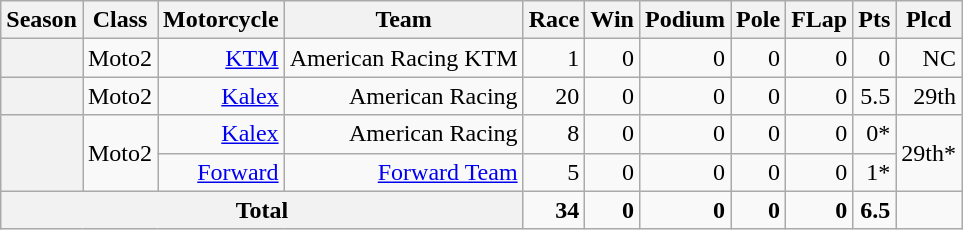<table class="wikitable" style=text-align:right>
<tr>
<th>Season</th>
<th>Class</th>
<th>Motorcycle</th>
<th>Team</th>
<th>Race</th>
<th>Win</th>
<th>Podium</th>
<th>Pole</th>
<th>FLap</th>
<th>Pts</th>
<th>Plcd</th>
</tr>
<tr>
<th></th>
<td>Moto2</td>
<td><a href='#'>KTM</a></td>
<td>American Racing KTM</td>
<td>1</td>
<td>0</td>
<td>0</td>
<td>0</td>
<td>0</td>
<td>0</td>
<td>NC</td>
</tr>
<tr>
<th></th>
<td>Moto2</td>
<td><a href='#'>Kalex</a></td>
<td>American Racing</td>
<td>20</td>
<td>0</td>
<td>0</td>
<td>0</td>
<td>0</td>
<td>5.5</td>
<td>29th</td>
</tr>
<tr>
<th rowspan=2></th>
<td rowspan=2>Moto2</td>
<td><a href='#'>Kalex</a></td>
<td>American Racing</td>
<td>8</td>
<td>0</td>
<td>0</td>
<td>0</td>
<td>0</td>
<td>0*</td>
<td rowspan=2>29th*</td>
</tr>
<tr>
<td><a href='#'>Forward</a></td>
<td><a href='#'>Forward Team</a></td>
<td>5</td>
<td>0</td>
<td>0</td>
<td>0</td>
<td>0</td>
<td>1*</td>
</tr>
<tr>
<th colspan="4">Total</th>
<td><strong>34</strong></td>
<td><strong>0</strong></td>
<td><strong>0</strong></td>
<td><strong>0</strong></td>
<td><strong>0</strong></td>
<td><strong>6.5</strong></td>
<td></td>
</tr>
</table>
